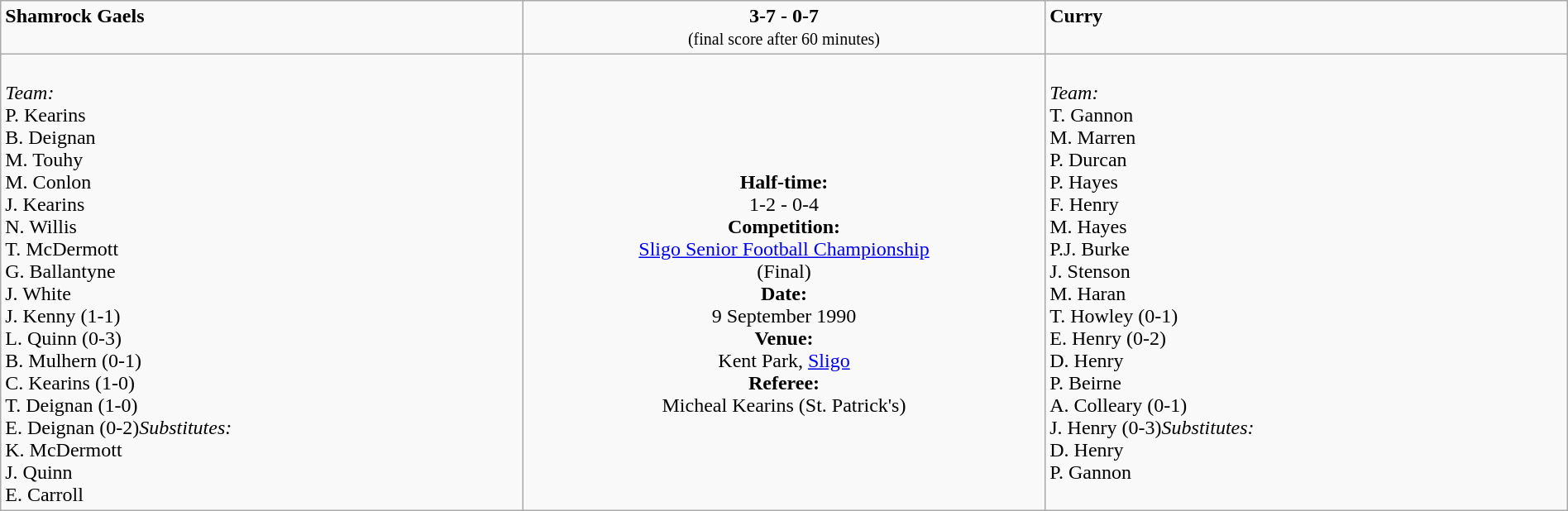<table border=0 class="wikitable" width=100%>
<tr>
<td width=33% valign=top><span><strong>Shamrock Gaels</strong></span><br><small></small></td>
<td width=33% valign=top align=center><span><strong>3-7 - 0-7</strong></span><br><small>(final score after 60 minutes)</small></td>
<td width=33% valign=top><span><strong>Curry</strong></span><br><small></small></td>
</tr>
<tr>
<td valign=top><br><em>Team:</em>
<br>P. Kearins
<br>B. Deignan
<br>M. Touhy
<br>M. Conlon
<br>J. Kearins
<br>N. Willis
<br>T. McDermott
<br>G. Ballantyne
<br>J. White
<br>J. Kenny (1-1)
<br>L. Quinn (0-3)
<br>B. Mulhern (0-1)
<br>C. Kearins (1-0)
<br>T. Deignan (1-0)
<br>E. Deignan (0-2)<em>Substitutes:</em>
<br>K. McDermott
<br>J. Quinn
<br>E. Carroll</td>
<td valign=middle align=center><br><strong>Half-time:</strong><br>1-2 - 0-4<br><strong>Competition:</strong><br><a href='#'>Sligo Senior Football Championship</a><br>(Final)<br><strong>Date:</strong><br>9 September 1990<br><strong>Venue:</strong><br>Kent Park, <a href='#'>Sligo</a><br><strong>Referee:</strong><br>Micheal Kearins (St. Patrick's)<br></td>
<td valign=top><br><em>Team:</em>
<br>T. Gannon
<br>M. Marren
<br>P. Durcan
<br>P. Hayes
<br>F. Henry
<br>M. Hayes
<br>P.J. Burke
<br>J. Stenson
<br>M. Haran
<br>T. Howley (0-1)
<br>E. Henry (0-2)
<br>D. Henry
<br>P. Beirne
<br>A. Colleary (0-1)
<br>J. Henry (0-3)<em>Substitutes:</em>
<br>D. Henry
<br>P. Gannon</td>
</tr>
</table>
